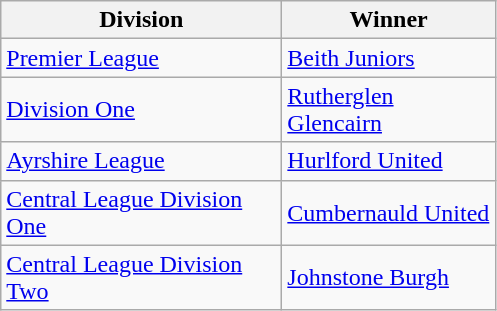<table class="wikitable">
<tr>
<th width=180>Division</th>
<th width=135>Winner</th>
</tr>
<tr>
<td><a href='#'>Premier League</a></td>
<td><a href='#'>Beith Juniors</a></td>
</tr>
<tr>
<td><a href='#'>Division One</a></td>
<td><a href='#'>Rutherglen Glencairn</a></td>
</tr>
<tr>
<td><a href='#'>Ayrshire League</a></td>
<td><a href='#'>Hurlford United</a></td>
</tr>
<tr>
<td><a href='#'>Central League Division One</a></td>
<td><a href='#'>Cumbernauld United</a></td>
</tr>
<tr>
<td><a href='#'>Central League Division Two</a></td>
<td><a href='#'>Johnstone Burgh</a></td>
</tr>
</table>
